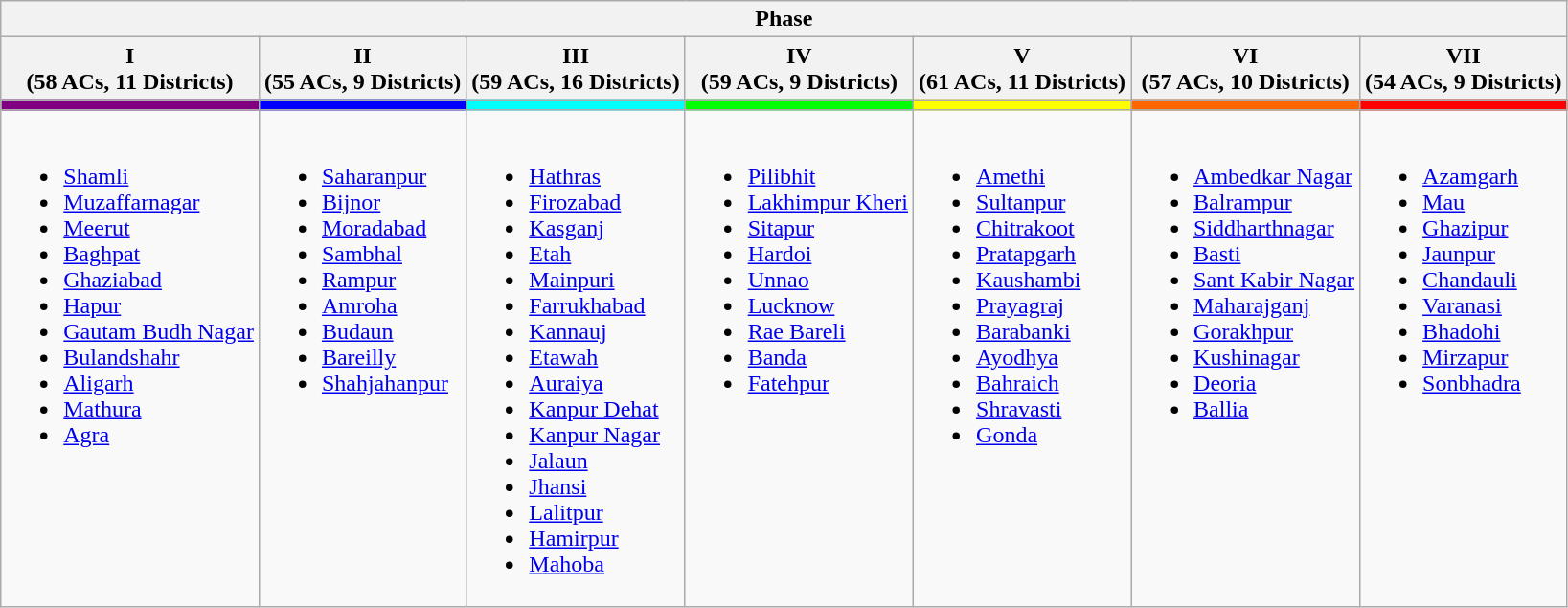<table class="wikitable">
<tr>
<th colspan="7">Phase</th>
</tr>
<tr>
<th>I<br>(58 ACs, 11 Districts)</th>
<th>II<br>(55 ACs, 9 Districts)</th>
<th>III<br>(59 ACs, 16 Districts)</th>
<th>IV<br>(59 ACs, 9 Districts)</th>
<th>V<br>(61 ACs, 11 Districts)</th>
<th>VI<br>(57 ACs, 10 Districts)</th>
<th>VII<br>(54 ACs, 9 Districts)</th>
</tr>
<tr>
<td style="background:#810081;"></td>
<td style="background:#0000fe;"></td>
<td style="background:#0ff;"></td>
<td style="background:#00ff01;"></td>
<td style="background:#ff0;"></td>
<td style="background:#f60;"></td>
<td style="background:#fe0000;"></td>
</tr>
<tr style="vertical-align: top;">
<td><br><ul><li><a href='#'>Shamli</a></li><li><a href='#'>Muzaffarnagar</a></li><li><a href='#'>Meerut</a></li><li><a href='#'>Baghpat</a></li><li><a href='#'>Ghaziabad</a></li><li><a href='#'>Hapur</a></li><li><a href='#'>Gautam Budh Nagar</a></li><li><a href='#'>Bulandshahr</a></li><li><a href='#'>Aligarh</a></li><li><a href='#'>Mathura</a></li><li><a href='#'>Agra</a></li></ul></td>
<td><br><ul><li><a href='#'>Saharanpur</a></li><li><a href='#'>Bijnor</a></li><li><a href='#'>Moradabad</a></li><li><a href='#'>Sambhal</a></li><li><a href='#'>Rampur</a></li><li><a href='#'>Amroha</a></li><li><a href='#'>Budaun</a></li><li><a href='#'>Bareilly</a></li><li><a href='#'>Shahjahanpur</a></li></ul></td>
<td><br><ul><li><a href='#'>Hathras</a></li><li><a href='#'>Firozabad</a></li><li><a href='#'>Kasganj</a></li><li><a href='#'>Etah</a></li><li><a href='#'>Mainpuri</a></li><li><a href='#'>Farrukhabad</a></li><li><a href='#'>Kannauj</a></li><li><a href='#'>Etawah</a></li><li><a href='#'>Auraiya</a></li><li><a href='#'>Kanpur Dehat</a></li><li><a href='#'>Kanpur Nagar</a></li><li><a href='#'>Jalaun</a></li><li><a href='#'>Jhansi</a></li><li><a href='#'>Lalitpur</a></li><li><a href='#'>Hamirpur</a></li><li><a href='#'>Mahoba</a></li></ul></td>
<td><br><ul><li><a href='#'>Pilibhit</a></li><li><a href='#'>Lakhimpur Kheri</a></li><li><a href='#'>Sitapur</a></li><li><a href='#'>Hardoi</a></li><li><a href='#'>Unnao</a></li><li><a href='#'>Lucknow</a></li><li><a href='#'>Rae Bareli</a></li><li><a href='#'>Banda</a></li><li><a href='#'>Fatehpur</a></li></ul></td>
<td><br><ul><li><a href='#'>Amethi</a></li><li><a href='#'>Sultanpur</a></li><li><a href='#'>Chitrakoot</a></li><li><a href='#'>Pratapgarh</a></li><li><a href='#'>Kaushambi</a></li><li><a href='#'>Prayagraj</a></li><li><a href='#'>Barabanki</a></li><li><a href='#'>Ayodhya</a></li><li><a href='#'>Bahraich</a></li><li><a href='#'>Shravasti</a></li><li><a href='#'>Gonda</a></li></ul></td>
<td><br><ul><li><a href='#'>Ambedkar Nagar</a></li><li><a href='#'>Balrampur</a></li><li><a href='#'>Siddharthnagar</a></li><li><a href='#'>Basti</a></li><li><a href='#'>Sant Kabir Nagar</a></li><li><a href='#'>Maharajganj</a></li><li><a href='#'>Gorakhpur</a></li><li><a href='#'>Kushinagar</a></li><li><a href='#'>Deoria</a></li><li><a href='#'>Ballia</a></li></ul></td>
<td><br><ul><li><a href='#'>Azamgarh</a></li><li><a href='#'>Mau</a></li><li><a href='#'>Ghazipur</a></li><li><a href='#'>Jaunpur</a></li><li><a href='#'>Chandauli</a></li><li><a href='#'>Varanasi</a></li><li><a href='#'>Bhadohi</a></li><li><a href='#'>Mirzapur</a></li><li><a href='#'>Sonbhadra</a></li></ul></td>
</tr>
</table>
